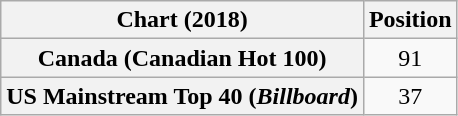<table class="wikitable sortable plainrowheaders" style="text-align:center">
<tr>
<th scope="col">Chart (2018)</th>
<th scope="col">Position</th>
</tr>
<tr>
<th scope="row">Canada (Canadian Hot 100)</th>
<td>91</td>
</tr>
<tr>
<th scope="row">US Mainstream Top 40 (<em>Billboard</em>)</th>
<td>37</td>
</tr>
</table>
